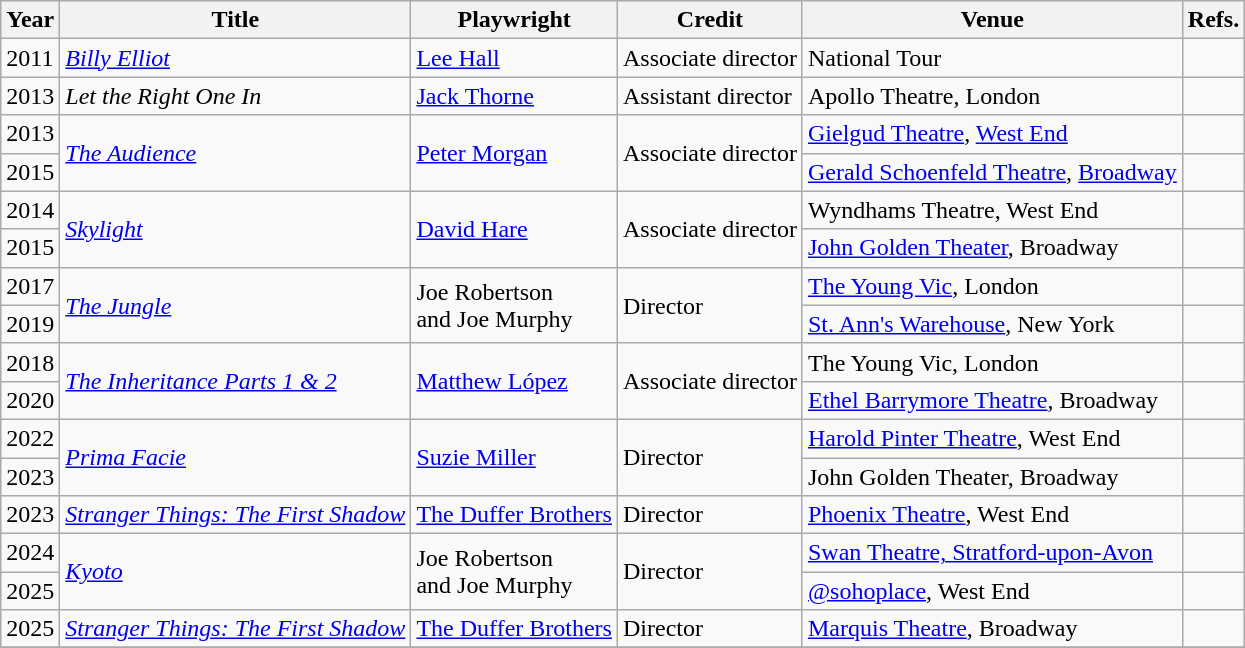<table class="wikitable">
<tr>
<th>Year</th>
<th>Title</th>
<th>Playwright</th>
<th>Credit</th>
<th>Venue</th>
<th>Refs.</th>
</tr>
<tr>
<td>2011</td>
<td><em><a href='#'>Billy Elliot</a></em></td>
<td><a href='#'>Lee Hall</a></td>
<td>Associate director</td>
<td>National Tour</td>
<td></td>
</tr>
<tr>
<td>2013</td>
<td><em>Let the Right One In</em></td>
<td><a href='#'>Jack Thorne</a></td>
<td>Assistant director</td>
<td>Apollo Theatre, London</td>
<td></td>
</tr>
<tr>
<td>2013</td>
<td rowspan=2><em><a href='#'>The Audience</a></em></td>
<td rowspan=2><a href='#'>Peter Morgan</a></td>
<td rowspan=2>Associate director</td>
<td><a href='#'>Gielgud Theatre</a>, <a href='#'>West End</a></td>
<td></td>
</tr>
<tr>
<td>2015</td>
<td><a href='#'>Gerald Schoenfeld Theatre</a>, <a href='#'>Broadway</a></td>
<td></td>
</tr>
<tr>
<td>2014</td>
<td rowspan=2><em><a href='#'>Skylight</a></em></td>
<td rowspan=2><a href='#'>David Hare</a></td>
<td rowspan=2>Associate director</td>
<td>Wyndhams Theatre, West End</td>
<td></td>
</tr>
<tr>
<td>2015</td>
<td><a href='#'>John Golden Theater</a>, Broadway</td>
<td></td>
</tr>
<tr>
<td>2017</td>
<td rowspan="2"><em><a href='#'>The Jungle</a></em></td>
<td rowspan=2>Joe Robertson <br>and Joe Murphy</td>
<td rowspan="2">Director</td>
<td><a href='#'>The Young Vic</a>, London</td>
<td></td>
</tr>
<tr>
<td>2019</td>
<td><a href='#'>St. Ann's Warehouse</a>, New York</td>
<td></td>
</tr>
<tr>
<td>2018</td>
<td rowspan=2><em><a href='#'>The Inheritance Parts 1 & 2</a></em></td>
<td rowspan=2><a href='#'>Matthew López</a></td>
<td rowspan=2>Associate director</td>
<td>The Young Vic, London</td>
<td></td>
</tr>
<tr>
<td>2020</td>
<td><a href='#'>Ethel Barrymore Theatre</a>, Broadway</td>
<td></td>
</tr>
<tr>
<td>2022</td>
<td rowspan=2><em><a href='#'>Prima Facie</a></em></td>
<td rowspan=2><a href='#'>Suzie Miller</a></td>
<td rowspan=2>Director</td>
<td><a href='#'>Harold Pinter Theatre</a>, West End</td>
<td></td>
</tr>
<tr>
<td>2023</td>
<td>John Golden Theater, Broadway</td>
<td></td>
</tr>
<tr>
<td>2023</td>
<td><em><a href='#'>Stranger Things: The First Shadow</a></em></td>
<td><a href='#'>The Duffer Brothers</a></td>
<td>Director</td>
<td><a href='#'>Phoenix Theatre</a>, West End</td>
<td></td>
</tr>
<tr>
<td>2024</td>
<td rowspan="2"><a href='#'><em>Kyoto</em></a></td>
<td rowspan="2">Joe Robertson <br>and Joe Murphy</td>
<td rowspan="2">Director</td>
<td><a href='#'>Swan Theatre, Stratford-upon-Avon</a></td>
<td></td>
</tr>
<tr>
<td>2025</td>
<td><a href='#'>@sohoplace</a>, West End</td>
<td></td>
</tr>
<tr>
<td>2025</td>
<td><em><a href='#'>Stranger Things: The First Shadow</a></em></td>
<td><a href='#'>The Duffer Brothers</a></td>
<td>Director</td>
<td><a href='#'>Marquis Theatre</a>, Broadway</td>
<td></td>
</tr>
<tr>
</tr>
</table>
